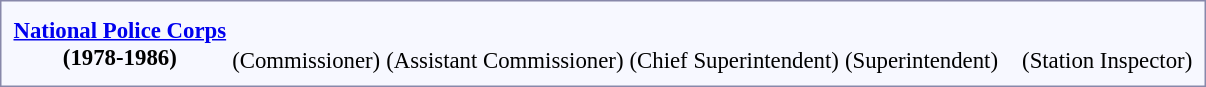<table style="border:1px solid #8888aa; background-color:#f7f8ff; padding:5px; font-size:95%; margin: 0px 12px 12px 0px;">
<tr>
<td align="center" rowspan=2><strong> <a href='#'>National Police Corps</a><br>(1978-1986)</strong></td>
<td align="center" colspan=1></td>
<td align="center" colspan=1></td>
<td align="center" colspan=1></td>
<td align="center" colspan=1></td>
<td align="center" colspan=1></td>
<td align="center" colspan=1></td>
<td align="center" colspan=1></td>
<td align="center" colspan=1></td>
</tr>
<tr rowspan="2">
<td align="center" colspan=1><br> (Commissioner)</td>
<td align="center" colspan=1><br> (Assistant Commissioner)</td>
<td align="center" colspan=1><br> (Chief Superintendent)</td>
<td align="center" colspan=1><br> (Superintendent)</td>
<td align="center" colspan=1></td>
<td align="center" colspan=1></td>
<td align="center" colspan=1></td>
<td align="center" colspan=1><br> (Station Inspector)</td>
</tr>
</table>
